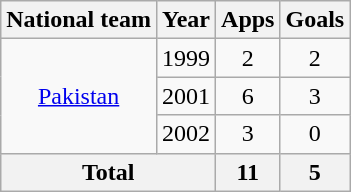<table class="wikitable" style="text-align:center">
<tr>
<th>National team</th>
<th>Year</th>
<th>Apps</th>
<th>Goals</th>
</tr>
<tr>
<td rowspan="3"><a href='#'>Pakistan</a></td>
<td>1999</td>
<td>2</td>
<td>2</td>
</tr>
<tr>
<td>2001</td>
<td>6</td>
<td>3</td>
</tr>
<tr>
<td>2002</td>
<td>3</td>
<td>0</td>
</tr>
<tr>
<th colspan="2">Total</th>
<th>11</th>
<th>5</th>
</tr>
</table>
